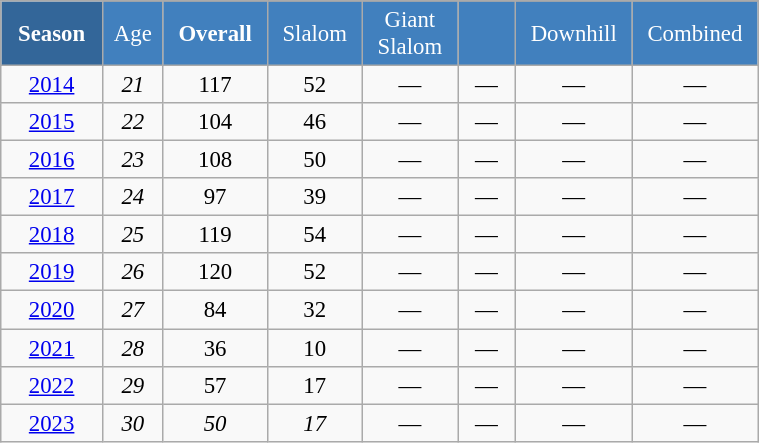<table class="wikitable"  style="font-size:95%; text-align:center; border:gray solid 1px; width:40%;">
<tr style="background:#369; color:white;">
<td rowspan="2" style="width:6%;"><strong>Season</strong></td>
</tr>
<tr style="background:#4180be; color:white;">
<td style="width:3%;">Age</td>
<td style="width:5%;"><strong>Overall</strong></td>
<td style="width:5%;">Slalom</td>
<td style="width:5%;">Giant<br>Slalom</td>
<td style="width:5%;"></td>
<td style="width:5%;">Downhill</td>
<td style="width:5%;">Combined</td>
</tr>
<tr>
<td><a href='#'>2014</a></td>
<td><em>21</em></td>
<td>117</td>
<td>52</td>
<td>—</td>
<td>—</td>
<td>—</td>
<td>—</td>
</tr>
<tr>
<td><a href='#'>2015</a></td>
<td><em>22</em></td>
<td>104</td>
<td>46</td>
<td>—</td>
<td>—</td>
<td>—</td>
<td>—</td>
</tr>
<tr>
<td><a href='#'>2016</a></td>
<td><em>23</em></td>
<td>108</td>
<td>50</td>
<td>—</td>
<td>—</td>
<td>—</td>
<td>—</td>
</tr>
<tr>
<td><a href='#'>2017</a></td>
<td><em>24</em></td>
<td>97</td>
<td>39</td>
<td>—</td>
<td>—</td>
<td>—</td>
<td>—</td>
</tr>
<tr>
<td><a href='#'>2018</a></td>
<td><em>25</em></td>
<td>119</td>
<td>54</td>
<td>—</td>
<td>—</td>
<td>—</td>
<td>—</td>
</tr>
<tr>
<td><a href='#'>2019</a></td>
<td><em>26</em></td>
<td>120</td>
<td>52</td>
<td>—</td>
<td>—</td>
<td>—</td>
<td>—</td>
</tr>
<tr>
<td><a href='#'>2020</a></td>
<td><em>27</em></td>
<td>84</td>
<td>32</td>
<td>—</td>
<td>—</td>
<td>—</td>
<td>—</td>
</tr>
<tr>
<td><a href='#'>2021</a></td>
<td><em>28</em></td>
<td>36</td>
<td>10</td>
<td>—</td>
<td>—</td>
<td>—</td>
<td>—</td>
</tr>
<tr>
<td><a href='#'>2022</a></td>
<td><em>29</em></td>
<td>57</td>
<td>17</td>
<td>—</td>
<td>—</td>
<td>—</td>
<td>—</td>
</tr>
<tr>
<td><a href='#'>2023</a></td>
<td><em>30</em></td>
<td><em>50</em></td>
<td><em>17</em></td>
<td>—</td>
<td>—</td>
<td>—</td>
<td>—</td>
</tr>
</table>
